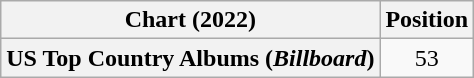<table class="wikitable plainrowheaders" style="text-align:center">
<tr>
<th scope="col">Chart (2022)</th>
<th scope="col">Position</th>
</tr>
<tr>
<th scope="row">US Top Country Albums (<em>Billboard</em>)</th>
<td>53</td>
</tr>
</table>
